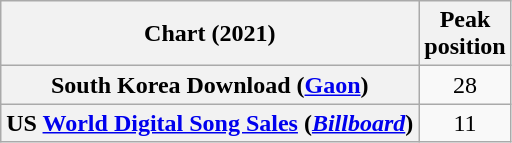<table class="wikitable sortable plainrowheaders" style="text-align:center">
<tr>
<th scope="col">Chart (2021)</th>
<th scope="col">Peak<br>position</th>
</tr>
<tr>
<th scope="row">South Korea Download (<a href='#'>Gaon</a>)</th>
<td>28</td>
</tr>
<tr>
<th scope="row">US <a href='#'>World Digital Song Sales</a> (<em><a href='#'>Billboard</a></em>)</th>
<td>11</td>
</tr>
</table>
